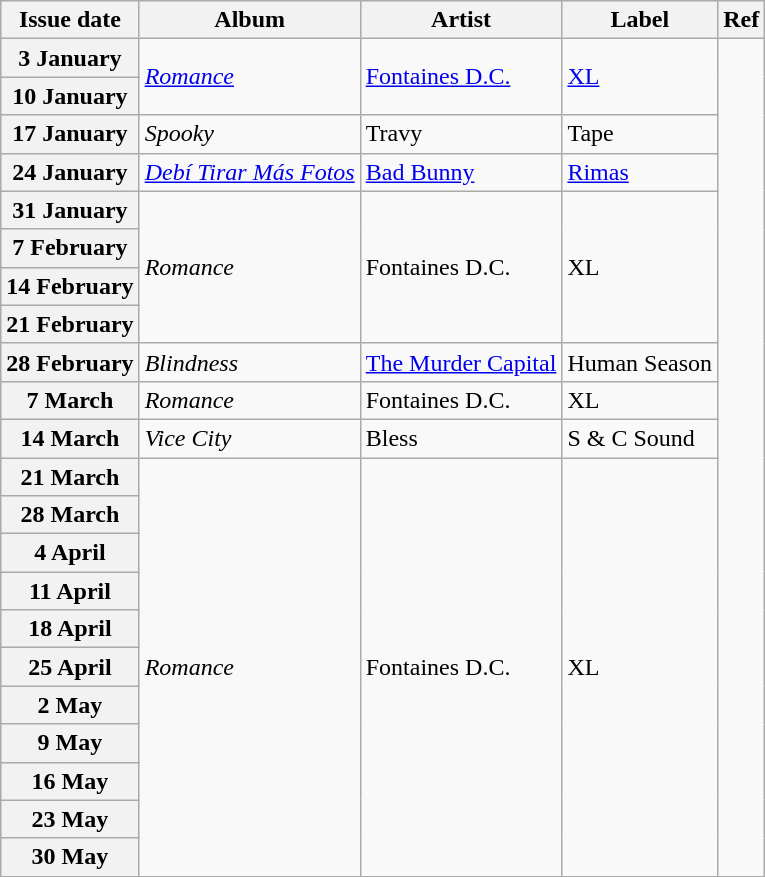<table class="wikitable plainrowheaders" style="text-align:left">
<tr>
<th scope="col">Issue date</th>
<th scope="col">Album</th>
<th scope="col">Artist</th>
<th scope="col">Label</th>
<th scope="col">Ref</th>
</tr>
<tr>
<th scope="row">3 January</th>
<td rowspan=2><em><a href='#'>Romance</a></em></td>
<td rowspan=2><a href='#'>Fontaines D.C.</a></td>
<td rowspan=2><a href='#'>XL</a></td>
<td rowspan=52></td>
</tr>
<tr>
<th scope="row">10 January</th>
</tr>
<tr>
<th scope="row">17 January</th>
<td><em>Spooky</em></td>
<td>Travy</td>
<td>Tape</td>
</tr>
<tr>
<th scope="row">24 January</th>
<td><em><a href='#'>Debí Tirar Más Fotos</a></em></td>
<td><a href='#'>Bad Bunny</a></td>
<td><a href='#'>Rimas</a></td>
</tr>
<tr>
<th scope="row">31 January</th>
<td rowspan=4><em>Romance</em></td>
<td rowspan=4>Fontaines D.C.</td>
<td rowspan=4>XL</td>
</tr>
<tr>
<th scope="row">7 February</th>
</tr>
<tr>
<th scope="row">14 February</th>
</tr>
<tr>
<th scope="row">21 February</th>
</tr>
<tr>
<th scope="row">28 February</th>
<td><em>Blindness</em></td>
<td><a href='#'>The Murder Capital</a></td>
<td>Human Season</td>
</tr>
<tr>
<th scope="row">7 March</th>
<td><em>Romance</em></td>
<td>Fontaines D.C.</td>
<td>XL</td>
</tr>
<tr>
<th scope="row">14 March</th>
<td><em>Vice City</em></td>
<td>Bless</td>
<td>S & C Sound</td>
</tr>
<tr>
<th scope="row">21 March</th>
<td rowspan=11><em>Romance</em></td>
<td rowspan=11>Fontaines D.C.</td>
<td rowspan=11>XL</td>
</tr>
<tr>
<th scope="row">28 March</th>
</tr>
<tr>
<th scope="row">4 April</th>
</tr>
<tr>
<th scope="row">11 April</th>
</tr>
<tr>
<th scope="row">18 April</th>
</tr>
<tr>
<th scope="row">25 April</th>
</tr>
<tr>
<th scope="row">2 May</th>
</tr>
<tr>
<th scope="row">9 May</th>
</tr>
<tr>
<th scope="row">16 May</th>
</tr>
<tr>
<th scope="row">23 May</th>
</tr>
<tr>
<th scope="row">30 May</th>
</tr>
</table>
